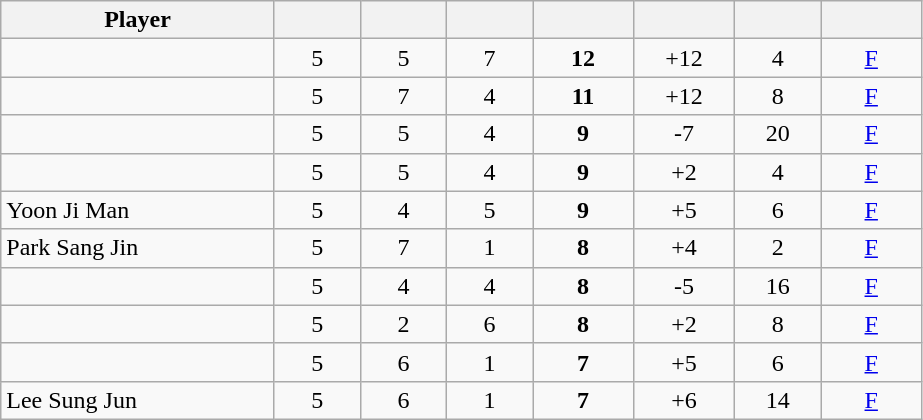<table class="wikitable sortable" style="text-align:center;">
<tr>
<th width="175px">Player</th>
<th width="50px"></th>
<th width="50px"></th>
<th width="50px"></th>
<th width="60px"></th>
<th width="60px"></th>
<th width="50px"></th>
<th width="60px"></th>
</tr>
<tr>
<td align="left"> </td>
<td>5</td>
<td>5</td>
<td>7</td>
<td><strong>12</strong></td>
<td>+12</td>
<td>4</td>
<td><a href='#'>F</a></td>
</tr>
<tr>
<td align="left"> </td>
<td>5</td>
<td>7</td>
<td>4</td>
<td><strong>11</strong></td>
<td>+12</td>
<td>8</td>
<td><a href='#'>F</a></td>
</tr>
<tr>
<td align="left"> </td>
<td>5</td>
<td>5</td>
<td>4</td>
<td><strong>9</strong></td>
<td>-7</td>
<td>20</td>
<td><a href='#'>F</a></td>
</tr>
<tr>
<td align="left"> </td>
<td>5</td>
<td>5</td>
<td>4</td>
<td><strong>9</strong></td>
<td>+2</td>
<td>4</td>
<td><a href='#'>F</a></td>
</tr>
<tr>
<td align="left"> Yoon Ji Man</td>
<td>5</td>
<td>4</td>
<td>5</td>
<td><strong>9</strong></td>
<td>+5</td>
<td>6</td>
<td><a href='#'>F</a></td>
</tr>
<tr>
<td align="left"> Park Sang Jin</td>
<td>5</td>
<td>7</td>
<td>1</td>
<td><strong>8</strong></td>
<td>+4</td>
<td>2</td>
<td><a href='#'>F</a></td>
</tr>
<tr>
<td align="left"> </td>
<td>5</td>
<td>4</td>
<td>4</td>
<td><strong>8</strong></td>
<td>-5</td>
<td>16</td>
<td><a href='#'>F</a></td>
</tr>
<tr>
<td align="left"> </td>
<td>5</td>
<td>2</td>
<td>6</td>
<td><strong>8</strong></td>
<td>+2</td>
<td>8</td>
<td><a href='#'>F</a></td>
</tr>
<tr>
<td align="left"> </td>
<td>5</td>
<td>6</td>
<td>1</td>
<td><strong>7</strong></td>
<td>+5</td>
<td>6</td>
<td><a href='#'>F</a></td>
</tr>
<tr>
<td align="left"> Lee Sung Jun</td>
<td>5</td>
<td>6</td>
<td>1</td>
<td><strong>7</strong></td>
<td>+6</td>
<td>14</td>
<td><a href='#'>F</a></td>
</tr>
</table>
